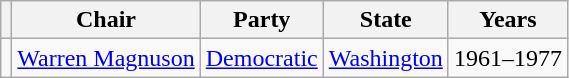<table class="wikitable">
<tr>
<th></th>
<th>Chair</th>
<th>Party</th>
<th>State</th>
<th>Years</th>
</tr>
<tr>
<td></td>
<td><a href='#'>Warren Magnuson</a></td>
<td><a href='#'>Democratic</a></td>
<td><a href='#'>Washington</a></td>
<td>1961–1977</td>
</tr>
</table>
